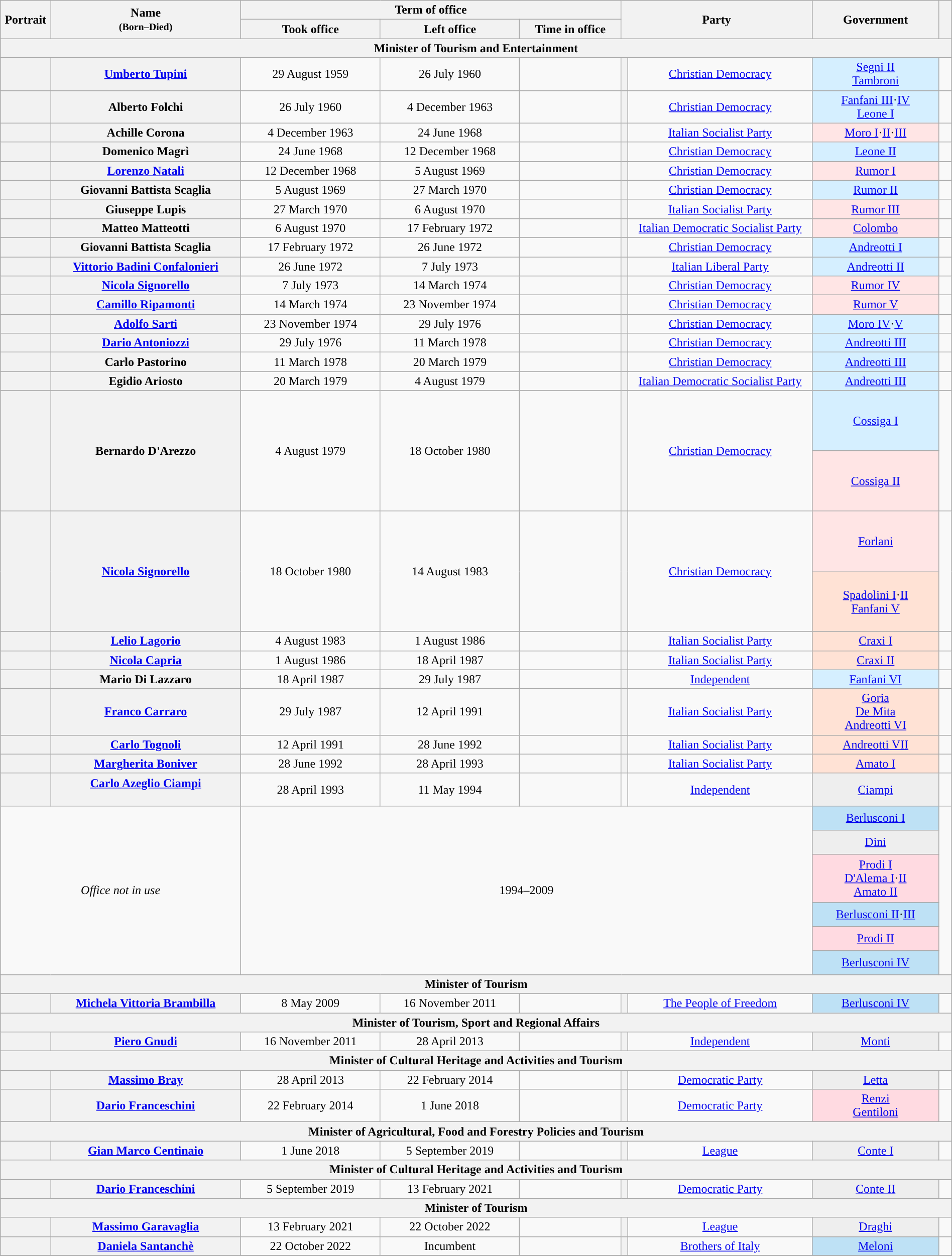<table class="wikitable" style="text-align:center; style="width=100%">
<tr>
<th width=1% rowspan=2>Portrait</th>
<th width=15% rowspan=2>Name<br><small>(Born–Died)</small></th>
<th width=30% colspan=3>Term of office</th>
<th width=15% rowspan=2 colspan=2>Party</th>
<th width=10% rowspan=2>Government</th>
<th width=1% rowspan=2></th>
</tr>
<tr style="text-align:center;">
<th width=11%>Took office</th>
<th width=11%>Left office</th>
<th width=8%>Time in office</th>
</tr>
<tr>
<th colspan=9>Minister of Tourism and Entertainment</th>
</tr>
<tr>
<th></th>
<th scope="row" style="font-weight:normal"><strong><a href='#'>Umberto Tupini</a></strong><br></th>
<td>29 August 1959</td>
<td>26 July 1960</td>
<td></td>
<th style="background:"></th>
<td><a href='#'>Christian Democracy</a></td>
<td bgcolor=#D5EFFF><a href='#'>Segni II</a><br><a href='#'>Tambroni</a></td>
<td></td>
</tr>
<tr>
<th></th>
<th scope="row" style="font-weight:normal"><strong>Alberto Folchi</strong><br></th>
<td>26 July 1960</td>
<td>4 December 1963</td>
<td></td>
<th style="background:"></th>
<td><a href='#'>Christian Democracy</a></td>
<td bgcolor=#D5EFFF><a href='#'>Fanfani III</a>·<a href='#'>IV</a><br><a href='#'>Leone I</a></td>
<td></td>
</tr>
<tr>
<th></th>
<th scope="row" style="font-weight:normal"><strong>Achille Corona</strong><br></th>
<td>4 December 1963</td>
<td>24 June 1968</td>
<td></td>
<th style="background:"></th>
<td><a href='#'>Italian Socialist Party</a></td>
<td bgcolor=#FFE5E5><a href='#'>Moro I</a>·<a href='#'>II</a>·<a href='#'>III</a></td>
<td></td>
</tr>
<tr>
<th></th>
<th scope="row" style="font-weight:normal"><strong>Domenico Magrì</strong><br></th>
<td>24 June 1968</td>
<td>12 December 1968</td>
<td></td>
<th style="background:"></th>
<td><a href='#'>Christian Democracy</a></td>
<td bgcolor=#D5EFFF><a href='#'>Leone II</a></td>
<td></td>
</tr>
<tr>
<th></th>
<th scope="row" style="font-weight:normal"><strong><a href='#'>Lorenzo Natali</a></strong><br></th>
<td>12 December 1968</td>
<td>5 August 1969</td>
<td></td>
<th style="background:"></th>
<td><a href='#'>Christian Democracy</a></td>
<td bgcolor=#FFE5E5><a href='#'>Rumor I</a></td>
<td></td>
</tr>
<tr>
<th></th>
<th scope="row" style="font-weight:normal"><strong>Giovanni Battista Scaglia</strong><br></th>
<td>5 August 1969</td>
<td>27 March 1970</td>
<td></td>
<th style="background:"></th>
<td><a href='#'>Christian Democracy</a></td>
<td bgcolor=#D5EFFF><a href='#'>Rumor II</a></td>
<td></td>
</tr>
<tr>
<th></th>
<th scope="row" style="font-weight:normal"><strong>Giuseppe Lupis</strong><br></th>
<td>27 March 1970</td>
<td>6 August 1970</td>
<td></td>
<th style="background:"></th>
<td><a href='#'>Italian Socialist Party</a></td>
<td bgcolor=#FFE5E5><a href='#'>Rumor III</a></td>
<td></td>
</tr>
<tr>
<th></th>
<th scope="row" style="font-weight:normal"><strong>Matteo Matteotti</strong><br></th>
<td>6 August 1970</td>
<td>17 February 1972</td>
<td></td>
<th style="background:"></th>
<td><a href='#'>Italian Democratic Socialist Party</a></td>
<td bgcolor=#FFE5E5><a href='#'>Colombo</a></td>
<td></td>
</tr>
<tr>
<th></th>
<th scope="row" style="font-weight:normal"><strong>Giovanni Battista Scaglia</strong><br></th>
<td>17 February 1972</td>
<td>26 June 1972</td>
<td></td>
<th style="background:"></th>
<td><a href='#'>Christian Democracy</a></td>
<td bgcolor=#D5EFFF><a href='#'>Andreotti I</a></td>
<td></td>
</tr>
<tr>
<th></th>
<th scope="row" style="font-weight:normal"><strong><a href='#'>Vittorio Badini Confalonieri</a></strong><br></th>
<td>26 June 1972</td>
<td>7 July 1973</td>
<td></td>
<th style="background:"></th>
<td><a href='#'>Italian Liberal Party</a></td>
<td bgcolor=#D5EFFF><a href='#'>Andreotti II</a></td>
<td></td>
</tr>
<tr>
<th></th>
<th scope="row" style="font-weight:normal"><strong><a href='#'>Nicola Signorello</a></strong><br></th>
<td>7 July 1973</td>
<td>14 March 1974</td>
<td></td>
<th style="background:"></th>
<td><a href='#'>Christian Democracy</a></td>
<td bgcolor=#FFE5E5><a href='#'>Rumor IV</a></td>
<td></td>
</tr>
<tr>
<th></th>
<th scope="row" style="font-weight:normal"><strong><a href='#'>Camillo Ripamonti</a></strong><br></th>
<td>14 March 1974</td>
<td>23 November 1974</td>
<td></td>
<th style="background:"></th>
<td><a href='#'>Christian Democracy</a></td>
<td bgcolor=#FFE5E5><a href='#'>Rumor V</a></td>
<td></td>
</tr>
<tr>
<th></th>
<th scope="row" style="font-weight:normal"><strong><a href='#'>Adolfo Sarti</a></strong><br></th>
<td>23 November 1974</td>
<td>29 July 1976</td>
<td></td>
<th style="background:"></th>
<td><a href='#'>Christian Democracy</a></td>
<td bgcolor=#D5EFFF><a href='#'>Moro IV</a>·<a href='#'>V</a></td>
<td></td>
</tr>
<tr>
<th></th>
<th scope="row" style="font-weight:normal"><strong><a href='#'>Dario Antoniozzi</a></strong><br></th>
<td>29 July 1976</td>
<td>11 March 1978</td>
<td></td>
<th style="background:"></th>
<td><a href='#'>Christian Democracy</a></td>
<td bgcolor=#D5EFFF><a href='#'>Andreotti III</a></td>
<td></td>
</tr>
<tr>
<th></th>
<th scope="row" style="font-weight:normal"><strong>Carlo Pastorino</strong><br></th>
<td>11 March 1978</td>
<td>20 March 1979</td>
<td></td>
<th style="background:"></th>
<td><a href='#'>Christian Democracy</a></td>
<td bgcolor=#D5EFFF><a href='#'>Andreotti III</a></td>
<td></td>
</tr>
<tr>
<th></th>
<th scope="row" style="font-weight:normal"><strong>Egidio Ariosto</strong><br></th>
<td>20 March 1979</td>
<td>4 August 1979</td>
<td></td>
<th style="background:"></th>
<td><a href='#'>Italian Democratic Socialist Party</a></td>
<td bgcolor=#D5EFFF><a href='#'>Andreotti III</a></td>
<td></td>
</tr>
<tr style="height:5em;">
<th rowspan=2></th>
<th scope="row" style="font-weight:normal" rowspan=2><strong>Bernardo D'Arezzo</strong><br></th>
<td rowspan=2>4 August 1979</td>
<td rowspan=2>18 October 1980</td>
<td rowspan=2></td>
<th rowspan=2 style="background:"></th>
<td rowspan=2><a href='#'>Christian Democracy</a></td>
<td bgcolor=#D5EFFF><a href='#'>Cossiga I</a></td>
<td rowspan=2></td>
</tr>
<tr style="height:5em;">
<td bgcolor=#FFE5E5><a href='#'>Cossiga II</a></td>
</tr>
<tr style="height:5em;">
<th rowspan=2></th>
<th scope="row" style="font-weight:normal" rowspan=2><strong><a href='#'>Nicola Signorello</a></strong><br></th>
<td rowspan=2>18 October 1980</td>
<td rowspan=2>14 August 1983</td>
<td rowspan=2></td>
<th rowspan=2 style="background:"></th>
<td rowspan=2><a href='#'>Christian Democracy</a></td>
<td bgcolor=#FFE5E5><a href='#'>Forlani</a></td>
<td rowspan=2></td>
</tr>
<tr style="height:5em;">
<td bgcolor=#FFE2D5><a href='#'>Spadolini I</a>·<a href='#'>II</a><br><a href='#'>Fanfani V</a></td>
</tr>
<tr>
<th></th>
<th scope="row" style="font-weight:normal"><strong><a href='#'>Lelio Lagorio</a></strong><br></th>
<td>4 August 1983</td>
<td>1 August 1986</td>
<td></td>
<th style="background:"></th>
<td><a href='#'>Italian Socialist Party</a></td>
<td bgcolor=#FFE2D5><a href='#'>Craxi I</a></td>
<td></td>
</tr>
<tr>
<th></th>
<th scope="row" style="font-weight:normal"><strong><a href='#'>Nicola Capria</a></strong><br></th>
<td>1 August 1986</td>
<td>18 April 1987</td>
<td></td>
<th style="background:"></th>
<td><a href='#'>Italian Socialist Party</a></td>
<td bgcolor=#FFE2D5><a href='#'>Craxi II</a></td>
<td></td>
</tr>
<tr>
<th></th>
<th scope="row" style="font-weight:normal"><strong>Mario Di Lazzaro</strong><br></th>
<td>18 April 1987</td>
<td>29 July 1987</td>
<td></td>
<th style="background:"></th>
<td><a href='#'>Independent</a></td>
<td bgcolor=#D5EFFF><a href='#'>Fanfani VI</a></td>
<td></td>
</tr>
<tr>
<th></th>
<th scope="row" style="font-weight:normal"><strong><a href='#'>Franco Carraro</a></strong><br></th>
<td>29 July 1987</td>
<td>12 April 1991</td>
<td></td>
<th style="background:"></th>
<td><a href='#'>Italian Socialist Party</a></td>
<td bgcolor=#FFE2D5><a href='#'>Goria</a><br><a href='#'>De Mita</a><br><a href='#'>Andreotti VI</a></td>
<td></td>
</tr>
<tr>
<th></th>
<th scope="row" style="font-weight:normal"><strong><a href='#'>Carlo Tognoli</a></strong><br></th>
<td>12 April 1991</td>
<td>28 June 1992</td>
<td></td>
<th style="background:"></th>
<td><a href='#'>Italian Socialist Party</a></td>
<td bgcolor=#FFE2D5><a href='#'>Andreotti VII</a></td>
<td></td>
</tr>
<tr>
<th></th>
<th scope="row" style="font-weight:normal"><strong><a href='#'>Margherita Boniver</a></strong><br></th>
<td>28 June 1992</td>
<td>28 April 1993</td>
<td></td>
<th style="background:"></th>
<td><a href='#'>Italian Socialist Party</a></td>
<td bgcolor=#FFE2D5><a href='#'>Amato I</a></td>
<td></td>
</tr>
<tr>
<th></th>
<th scope="row" style="font-weight:normal"><strong><a href='#'>Carlo Azeglio Ciampi</a></strong><br><br><em></em></th>
<td>28 April 1993</td>
<td>11 May 1994</td>
<td></td>
<td style="background:"></td>
<td><a href='#'>Independent</a></td>
<td bgcolor=#EEEEEE><a href='#'>Ciampi</a></td>
<td></td>
</tr>
<tr style="height:2em;">
<td rowspan=6 colspan=2><em>Office not in use</em></td>
<td rowspan=6 colspan=5 align="center">1994–2009</td>
<td bgcolor=#BEE1F5><a href='#'>Berlusconi I</a></td>
<td rowspan=6></td>
</tr>
<tr style="height:2em;">
<td bgcolor=#EEEEEE><a href='#'>Dini</a></td>
</tr>
<tr style="height:4em;">
<td bgcolor=#FFDAE1><a href='#'>Prodi I</a><br><a href='#'>D'Alema I</a>·<a href='#'>II</a><br><a href='#'>Amato II</a></td>
</tr>
<tr style="height:2em;">
<td bgcolor=#BEE1F5><a href='#'>Berlusconi II</a>·<a href='#'>III</a></td>
</tr>
<tr style="height:2em;">
<td bgcolor=#FFDAE1><a href='#'>Prodi II</a></td>
</tr>
<tr style="height:2em;">
<td bgcolor=#BEE1F5><a href='#'>Berlusconi IV</a></td>
</tr>
<tr>
<th colspan=9>Minister of Tourism</th>
</tr>
<tr>
<th></th>
<th scope="row" style="font-weight:normal"><strong><a href='#'>Michela Vittoria Brambilla</a></strong><br></th>
<td>8 May 2009</td>
<td>16 November 2011</td>
<td></td>
<th style="background:"></th>
<td><a href='#'>The People of Freedom</a></td>
<td bgcolor=#BEE1F5><a href='#'>Berlusconi IV</a></td>
<td></td>
</tr>
<tr>
<th colspan=9>Minister of Tourism, Sport and Regional Affairs</th>
</tr>
<tr>
<th></th>
<th scope="row" style="font-weight:normal"><strong><a href='#'>Piero Gnudi</a></strong><br></th>
<td>16 November 2011</td>
<td>28 April 2013</td>
<td></td>
<th style="background:"></th>
<td><a href='#'>Independent</a></td>
<td bgcolor=#EEEEEE><a href='#'>Monti</a></td>
<td></td>
</tr>
<tr>
<th colspan=9>Minister of Cultural Heritage and Activities and Tourism</th>
</tr>
<tr>
<th></th>
<th scope="row" style="font-weight:normal"><strong><a href='#'>Massimo Bray</a></strong><br></th>
<td>28 April 2013</td>
<td>22 February 2014</td>
<td></td>
<th style="background:"></th>
<td><a href='#'>Democratic Party</a></td>
<td bgcolor=#EEEEEE><a href='#'>Letta</a></td>
<td></td>
</tr>
<tr>
<th></th>
<th scope="row" style="font-weight:normal"><strong><a href='#'>Dario Franceschini</a></strong><br></th>
<td>22 February 2014</td>
<td>1 June 2018</td>
<td></td>
<th style="background:"></th>
<td><a href='#'>Democratic Party</a></td>
<td bgcolor=#FFDAE1><a href='#'>Renzi</a><br><a href='#'>Gentiloni</a></td>
<td></td>
</tr>
<tr>
<th colspan=9>Minister of Agricultural, Food and Forestry Policies and Tourism</th>
</tr>
<tr>
<th></th>
<th scope="row" style="font-weight:normal"><strong><a href='#'>Gian Marco Centinaio</a></strong><br></th>
<td>1 June 2018</td>
<td>5 September 2019</td>
<td></td>
<th style="background:"></th>
<td><a href='#'>League</a></td>
<td bgcolor=#EEEEEE><a href='#'>Conte I</a></td>
<td></td>
</tr>
<tr>
<th colspan=9>Minister of Cultural Heritage and Activities and Tourism</th>
</tr>
<tr>
<th></th>
<th scope="row" style="font-weight:normal"><strong><a href='#'>Dario Franceschini</a></strong><br></th>
<td>5 September 2019</td>
<td>13 February 2021</td>
<td></td>
<th style="background:"></th>
<td><a href='#'>Democratic Party</a></td>
<td bgcolor=#EEEEEE><a href='#'>Conte II</a></td>
<td></td>
</tr>
<tr>
<th colspan=9>Minister of Tourism</th>
</tr>
<tr>
<th></th>
<th scope="row" style="font-weight:normal"><strong><a href='#'>Massimo Garavaglia</a></strong><br></th>
<td>13 February 2021</td>
<td>22 October 2022</td>
<td></td>
<th style="background:"></th>
<td><a href='#'>League</a></td>
<td bgcolor=#EEEEEE><a href='#'>Draghi</a></td>
<td></td>
</tr>
<tr>
<th></th>
<th scope="row" style="font-weight:normal"><strong><a href='#'>Daniela Santanchè</a></strong><br></th>
<td>22 October 2022</td>
<td>Incumbent</td>
<td></td>
<th style="background:"></th>
<td><a href='#'>Brothers of Italy</a></td>
<td bgcolor=#BEE1F5><a href='#'>Meloni</a></td>
<td></td>
</tr>
<tr>
</tr>
</table>
